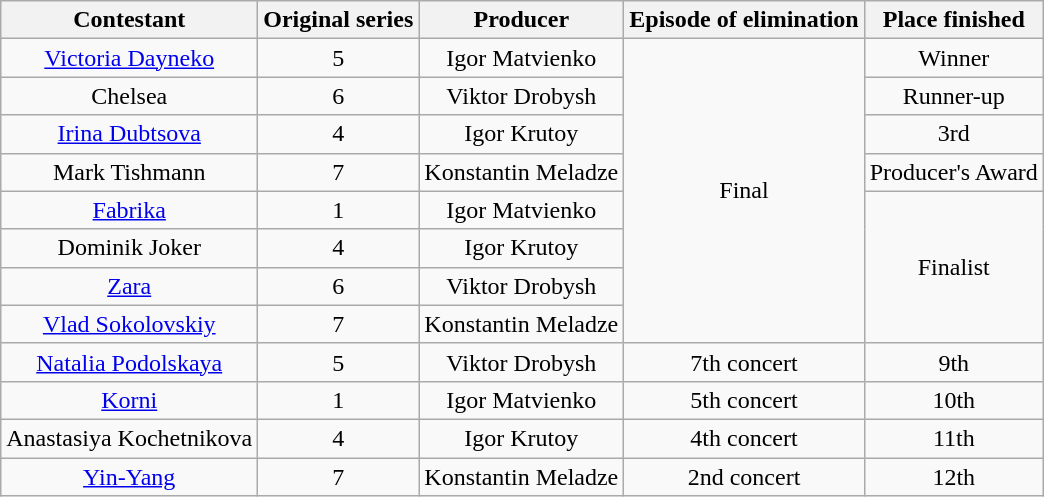<table class="wikitable" style="text-align:center">
<tr>
<th>Contestant</th>
<th>Original series</th>
<th>Producer</th>
<th>Episode of elimination</th>
<th>Place finished</th>
</tr>
<tr>
<td><a href='#'>Victoria Dayneko</a></td>
<td>5</td>
<td>Igor Matvienko</td>
<td rowspan=8>Final</td>
<td>Winner</td>
</tr>
<tr>
<td>Chelsea</td>
<td>6</td>
<td>Viktor Drobysh</td>
<td>Runner-up</td>
</tr>
<tr>
<td><a href='#'>Irina Dubtsova</a></td>
<td>4</td>
<td>Igor Krutoy</td>
<td>3rd</td>
</tr>
<tr>
<td>Mark Tishmann</td>
<td>7</td>
<td>Konstantin Meladze</td>
<td>Producer's Award</td>
</tr>
<tr>
<td><a href='#'>Fabrika</a></td>
<td>1</td>
<td>Igor Matvienko</td>
<td rowspan=4>Finalist</td>
</tr>
<tr>
<td>Dominik Joker</td>
<td>4</td>
<td>Igor Krutoy</td>
</tr>
<tr>
<td><a href='#'>Zara</a></td>
<td>6</td>
<td>Viktor Drobysh</td>
</tr>
<tr>
<td><a href='#'>Vlad Sokolovskiy</a></td>
<td>7</td>
<td>Konstantin Meladze</td>
</tr>
<tr>
<td><a href='#'>Natalia Podolskaya</a></td>
<td>5</td>
<td>Viktor Drobysh</td>
<td>7th concert</td>
<td>9th</td>
</tr>
<tr>
<td><a href='#'>Korni</a></td>
<td>1</td>
<td>Igor Matvienko</td>
<td>5th concert</td>
<td>10th</td>
</tr>
<tr>
<td>Anastasiya Kochetnikova</td>
<td>4</td>
<td>Igor Krutoy</td>
<td>4th concert</td>
<td>11th</td>
</tr>
<tr>
<td><a href='#'>Yin-Yang</a></td>
<td>7</td>
<td>Konstantin Meladze</td>
<td>2nd concert</td>
<td>12th</td>
</tr>
</table>
